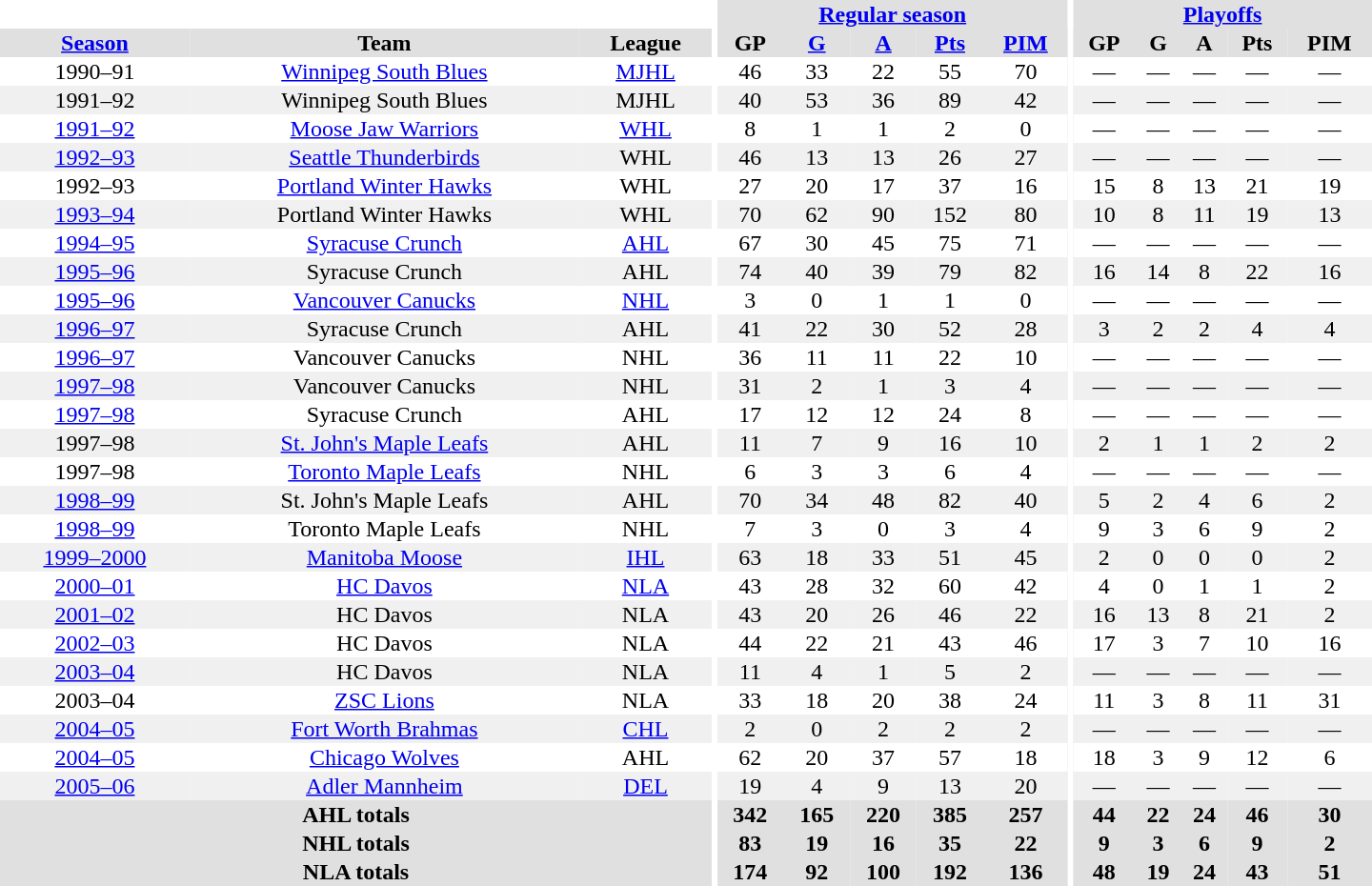<table border="0" cellpadding="1" cellspacing="0" style="text-align:center; width:60em">
<tr bgcolor="#e0e0e0">
<th colspan="3" bgcolor="#ffffff"></th>
<th rowspan="99" bgcolor="#ffffff"></th>
<th colspan="5"><a href='#'>Regular season</a></th>
<th rowspan="99" bgcolor="#ffffff"></th>
<th colspan="5"><a href='#'>Playoffs</a></th>
</tr>
<tr bgcolor="#e0e0e0">
<th><a href='#'>Season</a></th>
<th>Team</th>
<th>League</th>
<th>GP</th>
<th><a href='#'>G</a></th>
<th><a href='#'>A</a></th>
<th><a href='#'>Pts</a></th>
<th><a href='#'>PIM</a></th>
<th>GP</th>
<th>G</th>
<th>A</th>
<th>Pts</th>
<th>PIM</th>
</tr>
<tr>
<td>1990–91</td>
<td><a href='#'>Winnipeg South Blues</a></td>
<td><a href='#'>MJHL</a></td>
<td>46</td>
<td>33</td>
<td>22</td>
<td>55</td>
<td>70</td>
<td>—</td>
<td>—</td>
<td>—</td>
<td>—</td>
<td>—</td>
</tr>
<tr bgcolor="#f0f0f0">
<td>1991–92</td>
<td>Winnipeg South Blues</td>
<td>MJHL</td>
<td>40</td>
<td>53</td>
<td>36</td>
<td>89</td>
<td>42</td>
<td>—</td>
<td>—</td>
<td>—</td>
<td>—</td>
<td>—</td>
</tr>
<tr>
<td><a href='#'>1991–92</a></td>
<td><a href='#'>Moose Jaw Warriors</a></td>
<td><a href='#'>WHL</a></td>
<td>8</td>
<td>1</td>
<td>1</td>
<td>2</td>
<td>0</td>
<td>—</td>
<td>—</td>
<td>—</td>
<td>—</td>
<td>—</td>
</tr>
<tr bgcolor="#f0f0f0">
<td><a href='#'>1992–93</a></td>
<td><a href='#'>Seattle Thunderbirds</a></td>
<td>WHL</td>
<td>46</td>
<td>13</td>
<td>13</td>
<td>26</td>
<td>27</td>
<td>—</td>
<td>—</td>
<td>—</td>
<td>—</td>
<td>—</td>
</tr>
<tr>
<td>1992–93</td>
<td><a href='#'>Portland Winter Hawks</a></td>
<td>WHL</td>
<td>27</td>
<td>20</td>
<td>17</td>
<td>37</td>
<td>16</td>
<td>15</td>
<td>8</td>
<td>13</td>
<td>21</td>
<td>19</td>
</tr>
<tr bgcolor="#f0f0f0">
<td><a href='#'>1993–94</a></td>
<td>Portland Winter Hawks</td>
<td>WHL</td>
<td>70</td>
<td>62</td>
<td>90</td>
<td>152</td>
<td>80</td>
<td>10</td>
<td>8</td>
<td>11</td>
<td>19</td>
<td>13</td>
</tr>
<tr>
<td><a href='#'>1994–95</a></td>
<td><a href='#'>Syracuse Crunch</a></td>
<td><a href='#'>AHL</a></td>
<td>67</td>
<td>30</td>
<td>45</td>
<td>75</td>
<td>71</td>
<td>—</td>
<td>—</td>
<td>—</td>
<td>—</td>
<td>—</td>
</tr>
<tr bgcolor="#f0f0f0">
<td><a href='#'>1995–96</a></td>
<td>Syracuse Crunch</td>
<td>AHL</td>
<td>74</td>
<td>40</td>
<td>39</td>
<td>79</td>
<td>82</td>
<td>16</td>
<td>14</td>
<td>8</td>
<td>22</td>
<td>16</td>
</tr>
<tr>
<td><a href='#'>1995–96</a></td>
<td><a href='#'>Vancouver Canucks</a></td>
<td><a href='#'>NHL</a></td>
<td>3</td>
<td>0</td>
<td>1</td>
<td>1</td>
<td>0</td>
<td>—</td>
<td>—</td>
<td>—</td>
<td>—</td>
<td>—</td>
</tr>
<tr bgcolor="#f0f0f0">
<td><a href='#'>1996–97</a></td>
<td>Syracuse Crunch</td>
<td>AHL</td>
<td>41</td>
<td>22</td>
<td>30</td>
<td>52</td>
<td>28</td>
<td>3</td>
<td>2</td>
<td>2</td>
<td>4</td>
<td>4</td>
</tr>
<tr>
<td><a href='#'>1996–97</a></td>
<td>Vancouver Canucks</td>
<td>NHL</td>
<td>36</td>
<td>11</td>
<td>11</td>
<td>22</td>
<td>10</td>
<td>—</td>
<td>—</td>
<td>—</td>
<td>—</td>
<td>—</td>
</tr>
<tr bgcolor="#f0f0f0">
<td><a href='#'>1997–98</a></td>
<td>Vancouver Canucks</td>
<td>NHL</td>
<td>31</td>
<td>2</td>
<td>1</td>
<td>3</td>
<td>4</td>
<td>—</td>
<td>—</td>
<td>—</td>
<td>—</td>
<td>—</td>
</tr>
<tr>
<td><a href='#'>1997–98</a></td>
<td>Syracuse Crunch</td>
<td>AHL</td>
<td>17</td>
<td>12</td>
<td>12</td>
<td>24</td>
<td>8</td>
<td>—</td>
<td>—</td>
<td>—</td>
<td>—</td>
<td>—</td>
</tr>
<tr bgcolor="#f0f0f0">
<td>1997–98</td>
<td><a href='#'>St. John's Maple Leafs</a></td>
<td>AHL</td>
<td>11</td>
<td>7</td>
<td>9</td>
<td>16</td>
<td>10</td>
<td>2</td>
<td>1</td>
<td>1</td>
<td>2</td>
<td>2</td>
</tr>
<tr>
<td>1997–98</td>
<td><a href='#'>Toronto Maple Leafs</a></td>
<td>NHL</td>
<td>6</td>
<td>3</td>
<td>3</td>
<td>6</td>
<td>4</td>
<td>—</td>
<td>—</td>
<td>—</td>
<td>—</td>
<td>—</td>
</tr>
<tr bgcolor="#f0f0f0">
<td><a href='#'>1998–99</a></td>
<td>St. John's Maple Leafs</td>
<td>AHL</td>
<td>70</td>
<td>34</td>
<td>48</td>
<td>82</td>
<td>40</td>
<td>5</td>
<td>2</td>
<td>4</td>
<td>6</td>
<td>2</td>
</tr>
<tr>
<td><a href='#'>1998–99</a></td>
<td>Toronto Maple Leafs</td>
<td>NHL</td>
<td>7</td>
<td>3</td>
<td>0</td>
<td>3</td>
<td>4</td>
<td>9</td>
<td>3</td>
<td>6</td>
<td>9</td>
<td>2</td>
</tr>
<tr bgcolor="#f0f0f0">
<td><a href='#'>1999–2000</a></td>
<td><a href='#'>Manitoba Moose</a></td>
<td><a href='#'>IHL</a></td>
<td>63</td>
<td>18</td>
<td>33</td>
<td>51</td>
<td>45</td>
<td>2</td>
<td>0</td>
<td>0</td>
<td>0</td>
<td>2</td>
</tr>
<tr>
<td><a href='#'>2000–01</a></td>
<td><a href='#'>HC Davos</a></td>
<td><a href='#'>NLA</a></td>
<td>43</td>
<td>28</td>
<td>32</td>
<td>60</td>
<td>42</td>
<td>4</td>
<td>0</td>
<td>1</td>
<td>1</td>
<td>2</td>
</tr>
<tr bgcolor="#f0f0f0">
<td><a href='#'>2001–02</a></td>
<td>HC Davos</td>
<td>NLA</td>
<td>43</td>
<td>20</td>
<td>26</td>
<td>46</td>
<td>22</td>
<td>16</td>
<td>13</td>
<td>8</td>
<td>21</td>
<td>2</td>
</tr>
<tr>
<td><a href='#'>2002–03</a></td>
<td>HC Davos</td>
<td>NLA</td>
<td>44</td>
<td>22</td>
<td>21</td>
<td>43</td>
<td>46</td>
<td>17</td>
<td>3</td>
<td>7</td>
<td>10</td>
<td>16</td>
</tr>
<tr bgcolor="#f0f0f0">
<td><a href='#'>2003–04</a></td>
<td>HC Davos</td>
<td>NLA</td>
<td>11</td>
<td>4</td>
<td>1</td>
<td>5</td>
<td>2</td>
<td>—</td>
<td>—</td>
<td>—</td>
<td>—</td>
<td>—</td>
</tr>
<tr>
<td>2003–04</td>
<td><a href='#'>ZSC Lions</a></td>
<td>NLA</td>
<td>33</td>
<td>18</td>
<td>20</td>
<td>38</td>
<td>24</td>
<td>11</td>
<td>3</td>
<td>8</td>
<td>11</td>
<td>31</td>
</tr>
<tr bgcolor="#f0f0f0">
<td><a href='#'>2004–05</a></td>
<td><a href='#'>Fort Worth Brahmas</a></td>
<td><a href='#'>CHL</a></td>
<td>2</td>
<td>0</td>
<td>2</td>
<td>2</td>
<td>2</td>
<td>—</td>
<td>—</td>
<td>—</td>
<td>—</td>
<td>—</td>
</tr>
<tr>
<td><a href='#'>2004–05</a></td>
<td><a href='#'>Chicago Wolves</a></td>
<td>AHL</td>
<td>62</td>
<td>20</td>
<td>37</td>
<td>57</td>
<td>18</td>
<td>18</td>
<td>3</td>
<td>9</td>
<td>12</td>
<td>6</td>
</tr>
<tr bgcolor="#f0f0f0">
<td><a href='#'>2005–06</a></td>
<td><a href='#'>Adler Mannheim</a></td>
<td><a href='#'>DEL</a></td>
<td>19</td>
<td>4</td>
<td>9</td>
<td>13</td>
<td>20</td>
<td>—</td>
<td>—</td>
<td>—</td>
<td>—</td>
<td>—</td>
</tr>
<tr bgcolor="#e0e0e0">
<th colspan="3">AHL totals</th>
<th>342</th>
<th>165</th>
<th>220</th>
<th>385</th>
<th>257</th>
<th>44</th>
<th>22</th>
<th>24</th>
<th>46</th>
<th>30</th>
</tr>
<tr bgcolor="#e0e0e0">
<th colspan="3">NHL totals</th>
<th>83</th>
<th>19</th>
<th>16</th>
<th>35</th>
<th>22</th>
<th>9</th>
<th>3</th>
<th>6</th>
<th>9</th>
<th>2</th>
</tr>
<tr bgcolor="#e0e0e0">
<th colspan="3">NLA totals</th>
<th>174</th>
<th>92</th>
<th>100</th>
<th>192</th>
<th>136</th>
<th>48</th>
<th>19</th>
<th>24</th>
<th>43</th>
<th>51</th>
</tr>
</table>
